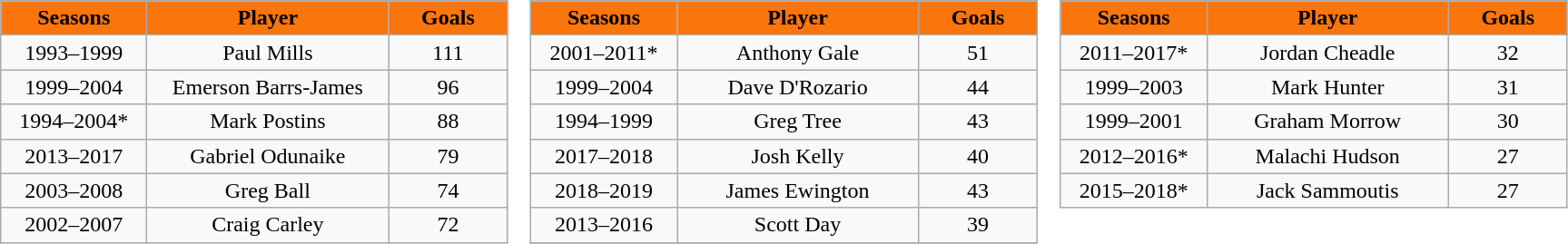<table border="0" cellspacing="0" cellpadding="0">
<tr>
<td valign="top"><br><table class="wikitable" border="1" style="text-align:center">
<tr>
<th width="100" style="background: #FA750C;" align="center"><span>Seasons</span></th>
<th width="170" style="background: #FA750C;" align="center"><span>Player</span></th>
<th width="80"  style="background: #FA750C;" align="center"><span>Goals</span></th>
</tr>
<tr>
<td>1993–1999</td>
<td>Paul Mills</td>
<td>111</td>
</tr>
<tr>
<td>1999–2004</td>
<td>Emerson Barrs-James</td>
<td>96</td>
</tr>
<tr>
<td>1994–2004*</td>
<td>Mark Postins</td>
<td>88</td>
</tr>
<tr>
<td>2013–2017</td>
<td>Gabriel Odunaike</td>
<td>79</td>
</tr>
<tr>
<td>2003–2008</td>
<td>Greg Ball</td>
<td>74</td>
</tr>
<tr>
<td>2002–2007</td>
<td>Craig Carley</td>
<td>72</td>
</tr>
</table>
</td>
<td valign="top"><br><table class="wikitable" border="1" style="text-align:center">
<tr>
<th width="100" style="background: #FA750C;" align="center"><span>Seasons</span></th>
<th width="170" style="background: #FA750C;" align="center"><span>Player</span></th>
<th width="80"  style="background: #FA750C;" align="center"><span>Goals</span></th>
</tr>
<tr>
<td>2001–2011*</td>
<td>Anthony Gale</td>
<td>51</td>
</tr>
<tr>
<td>1999–2004</td>
<td>Dave D'Rozario</td>
<td>44</td>
</tr>
<tr>
<td>1994–1999</td>
<td>Greg Tree</td>
<td>43</td>
</tr>
<tr>
<td>2017–2018</td>
<td>Josh Kelly</td>
<td>40</td>
</tr>
<tr>
<td>2018–2019</td>
<td>James Ewington</td>
<td>43</td>
</tr>
<tr>
<td>2013–2016</td>
<td>Scott Day</td>
<td>39</td>
</tr>
<tr>
</tr>
</table>
</td>
<td valign="top"><br><table class="wikitable" border="1" style="text-align:center">
<tr>
<th width="100" style="background: #FA750C;" align="center"><span>Seasons</span></th>
<th width="170" style="background: #FA750C;" align="center"><span>Player</span></th>
<th width="80"  style="background: #FA750C;" align="center"><span>Goals</span></th>
</tr>
<tr>
<td>2011–2017*</td>
<td>Jordan Cheadle</td>
<td>32</td>
</tr>
<tr>
<td>1999–2003</td>
<td>Mark Hunter</td>
<td>31</td>
</tr>
<tr>
<td>1999–2001</td>
<td>Graham Morrow</td>
<td>30</td>
</tr>
<tr>
<td>2012–2016*</td>
<td>Malachi Hudson</td>
<td>27</td>
</tr>
<tr>
<td>2015–2018*</td>
<td>Jack Sammoutis</td>
<td>27</td>
</tr>
</table>
</td>
</tr>
</table>
